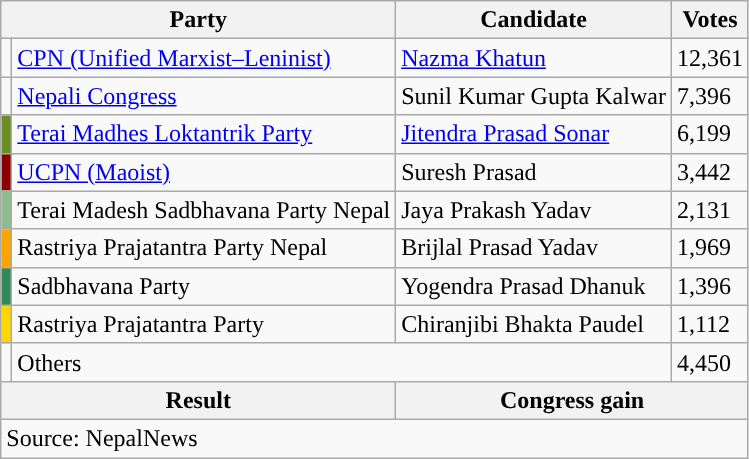<table class="wikitable">
<tr>
<th colspan="2">Party</th>
<th>Candidate</th>
<th>Votes</th>
</tr>
<tr>
<td style="background-color:"></td>
<td><a href='#'>CPN (Unified Marxist–Leninist)</a></td>
<td><a href='#'>Nazma Khatun</a></td>
<td>12,361</td>
</tr>
<tr>
<td style="background-color:"></td>
<td><a href='#'>Nepali Congress</a></td>
<td>Sunil Kumar Gupta Kalwar</td>
<td>7,396</td>
</tr>
<tr>
<td style="background-color:olivedrab"></td>
<td><a href='#'>Terai Madhes Loktantrik Party</a></td>
<td><a href='#'>Jitendra Prasad Sonar</a></td>
<td>6,199</td>
</tr>
<tr>
<td style="background-color:darkred"></td>
<td><a href='#'>UCPN (Maoist)</a></td>
<td>Suresh Prasad</td>
<td>3,442</td>
</tr>
<tr>
<td style="background-color:darkseagreen"></td>
<td>Terai Madesh Sadbhavana Party Nepal</td>
<td>Jaya Prakash Yadav</td>
<td>2,131</td>
</tr>
<tr>
<td style="background-color:orange"></td>
<td>Rastriya Prajatantra Party Nepal</td>
<td>Brijlal Prasad Yadav</td>
<td>1,969</td>
</tr>
<tr>
<td style="background-color:seagreen"></td>
<td>Sadbhavana Party</td>
<td>Yogendra Prasad Dhanuk</td>
<td>1,396</td>
</tr>
<tr>
<td style="background-color:gold"></td>
<td>Rastriya Prajatantra Party</td>
<td>Chiranjibi Bhakta Paudel</td>
<td>1,112</td>
</tr>
<tr>
<td></td>
<td colspan="2">Others</td>
<td>4,450</td>
</tr>
<tr>
<th colspan="2">Result</th>
<th colspan="2">Congress gain</th>
</tr>
<tr>
<td colspan="4">Source: NepalNews</td>
</tr>
</table>
